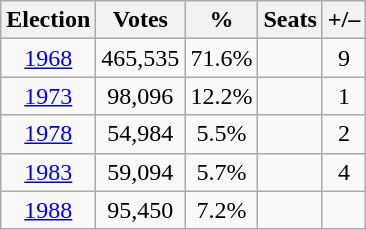<table class=wikitable style=text-align:center>
<tr>
<th>Election</th>
<th>Votes</th>
<th>%</th>
<th>Seats</th>
<th>+/–</th>
</tr>
<tr>
<td><a href='#'>1968</a></td>
<td>465,535</td>
<td>71.6%</td>
<td></td>
<td> 9</td>
</tr>
<tr>
<td><a href='#'>1973</a></td>
<td>98,096</td>
<td>12.2%</td>
<td></td>
<td> 1</td>
</tr>
<tr>
<td><a href='#'>1978</a></td>
<td>54,984</td>
<td>5.5%</td>
<td></td>
<td> 2</td>
</tr>
<tr>
<td><a href='#'>1983</a></td>
<td>59,094</td>
<td>5.7%</td>
<td></td>
<td> 4</td>
</tr>
<tr>
<td><a href='#'>1988</a></td>
<td>95,450</td>
<td>7.2%</td>
<td></td>
<td></td>
</tr>
</table>
